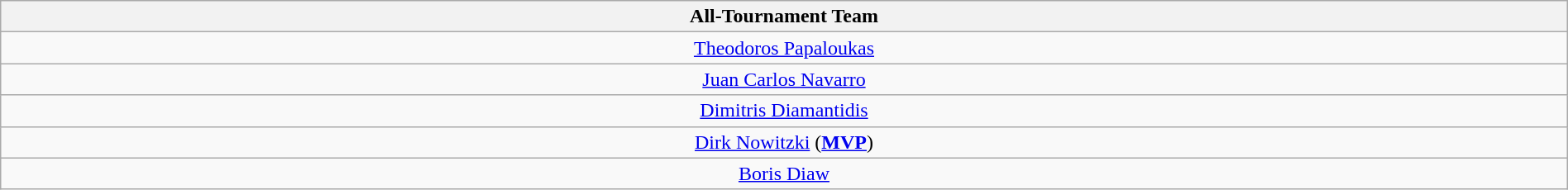<table class="wikitable sortable" style="text-align:center; width: 100%">
<tr>
<th>All-Tournament Team</th>
</tr>
<tr>
<td> <a href='#'>Theodoros Papaloukas</a></td>
</tr>
<tr>
<td> <a href='#'>Juan Carlos Navarro</a></td>
</tr>
<tr>
<td> <a href='#'>Dimitris Diamantidis</a></td>
</tr>
<tr>
<td> <a href='#'>Dirk Nowitzki</a> (<strong><a href='#'>MVP</a></strong>)</td>
</tr>
<tr>
<td> <a href='#'>Boris Diaw</a></td>
</tr>
</table>
